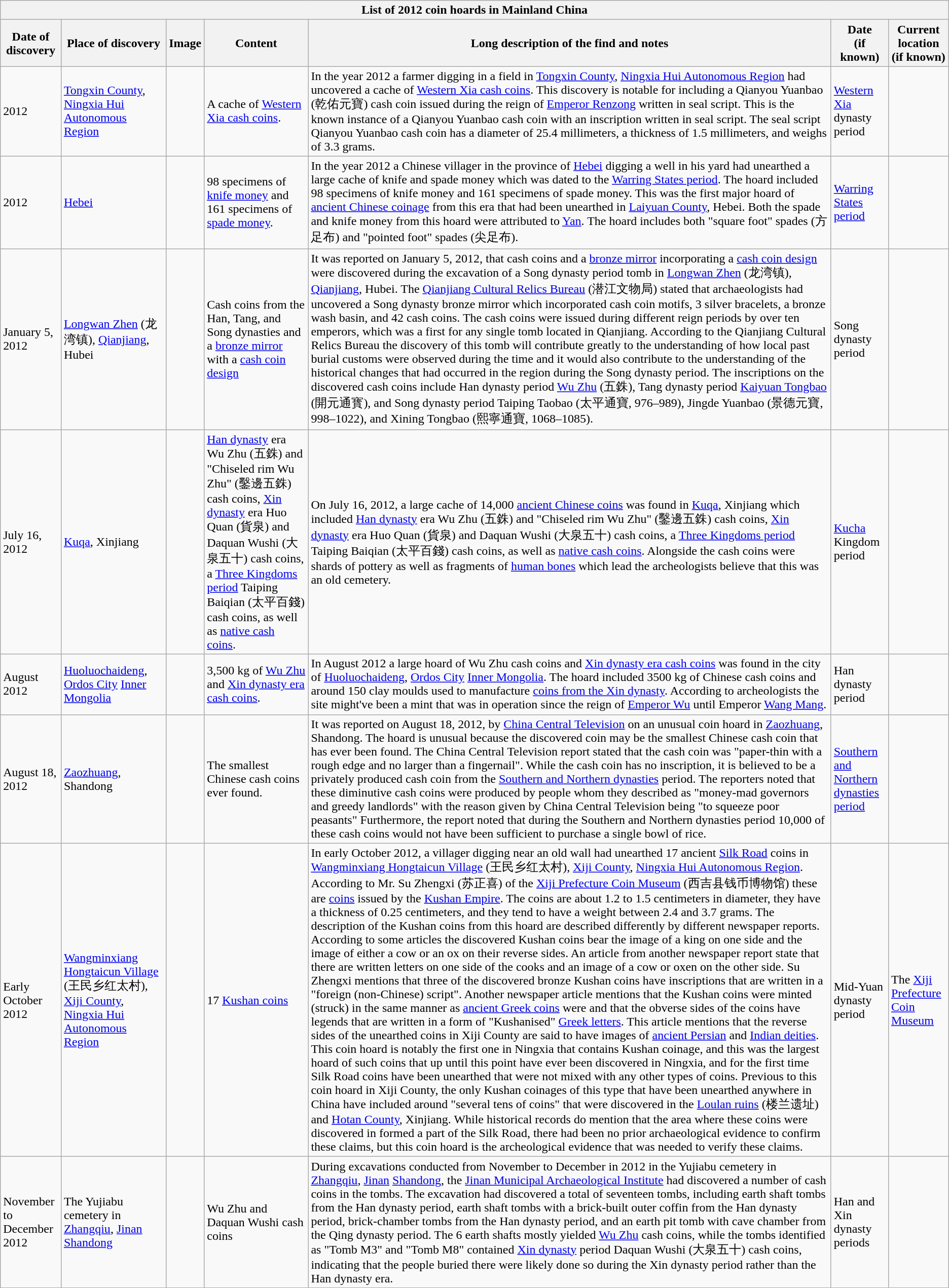<table class="wikitable" style="font-size: 100%">
<tr>
<th colspan=7>List of 2012 coin hoards in Mainland China</th>
</tr>
<tr>
<th>Date of discovery</th>
<th>Place of discovery</th>
<th>Image</th>
<th>Content</th>
<th>Long description of the find and notes</th>
<th>Date<br>(if known)</th>
<th>Current location<br>(if known)</th>
</tr>
<tr>
<td>2012</td>
<td><a href='#'>Tongxin County</a>, <a href='#'>Ningxia Hui Autonomous Region</a></td>
<td></td>
<td>A cache of <a href='#'>Western Xia cash coins</a>.</td>
<td>In the year 2012 a farmer digging in a field in <a href='#'>Tongxin County</a>, <a href='#'>Ningxia Hui Autonomous Region</a> had uncovered a cache of <a href='#'>Western Xia cash coins</a>. This discovery is notable for including a Qianyou Yuanbao (乾佑元寶) cash coin issued during the reign of <a href='#'>Emperor Renzong</a> written in seal script. This is the known instance of a Qianyou Yuanbao cash coin with an inscription written in seal script. The seal script Qianyou Yuanbao cash coin has a diameter of 25.4 millimeters, a thickness of 1.5 millimeters, and weighs of 3.3 grams.</td>
<td><a href='#'>Western Xia</a> dynasty period</td>
<td></td>
</tr>
<tr>
<td>2012</td>
<td><a href='#'>Hebei</a></td>
<td></td>
<td>98 specimens of <a href='#'>knife money</a> and 161 specimens of <a href='#'>spade money</a>.</td>
<td>In the year 2012 a Chinese villager in the province of <a href='#'>Hebei</a> digging a well in his yard had unearthed a large cache of knife and spade money which was dated to the <a href='#'>Warring States period</a>. The hoard included 98 specimens of knife money and 161 specimens of spade money. This was the first major hoard of <a href='#'>ancient Chinese coinage</a> from this era that had been unearthed in <a href='#'>Laiyuan County</a>, Hebei. Both the spade and knife money from this hoard were attributed to <a href='#'>Yan</a>. The hoard includes both "square foot" spades (方足布) and "pointed foot" spades (尖足布).</td>
<td><a href='#'>Warring States period</a></td>
<td></td>
</tr>
<tr>
<td>January 5, 2012</td>
<td><a href='#'>Longwan Zhen</a> (龙湾镇), <a href='#'>Qianjiang</a>, Hubei</td>
<td></td>
<td>Cash coins from the Han, Tang, and Song dynasties and a <a href='#'>bronze mirror</a> with a <a href='#'>cash coin design</a></td>
<td>It was reported on January 5, 2012, that cash coins and a <a href='#'>bronze mirror</a> incorporating a <a href='#'>cash coin design</a> were discovered during the excavation of a Song dynasty period tomb in <a href='#'>Longwan Zhen</a> (龙湾镇), <a href='#'>Qianjiang</a>, Hubei. The <a href='#'>Qianjiang Cultural Relics Bureau</a> (潜江文物局) stated that archaeologists had uncovered a Song dynasty bronze mirror which incorporated cash coin motifs, 3 silver bracelets, a bronze wash basin, and 42 cash coins. The cash coins were issued during different reign periods by over ten emperors, which was a first for any single tomb located in Qianjiang. According to the Qianjiang Cultural Relics Bureau the discovery of this tomb will contribute greatly to the understanding of how local past burial customs were observed during the time and it would also contribute to the understanding of the historical changes that had occurred in the region during the Song dynasty period. The inscriptions on the discovered cash coins include Han dynasty period <a href='#'>Wu Zhu</a> (五銖), Tang dynasty period <a href='#'>Kaiyuan Tongbao</a> (開元通寳), and Song dynasty period Taiping Taobao (太平通寶, 976–989), Jingde Yuanbao (景德元寶, 998–1022), and Xining Tongbao (熙寧通寶, 1068–1085).</td>
<td>Song dynasty period</td>
<td></td>
</tr>
<tr>
<td>July 16, 2012</td>
<td><a href='#'>Kuqa</a>, Xinjiang</td>
<td></td>
<td><a href='#'>Han dynasty</a> era Wu Zhu (五銖) and "Chiseled rim Wu Zhu" (鑿邊五銖) cash coins, <a href='#'>Xin dynasty</a> era Huo Quan (貨泉) and Daquan Wushi (大泉五十) cash coins, a <a href='#'>Three Kingdoms period</a> Taiping Baiqian (太平百錢) cash coins, as well as <a href='#'>native cash coins</a>.</td>
<td>On July 16, 2012, a large cache of 14,000 <a href='#'>ancient Chinese coins</a> was found in <a href='#'>Kuqa</a>, Xinjiang which included <a href='#'>Han dynasty</a> era Wu Zhu (五銖) and "Chiseled rim Wu Zhu" (鑿邊五銖) cash coins, <a href='#'>Xin dynasty</a> era Huo Quan (貨泉) and Daquan Wushi (大泉五十) cash coins, a <a href='#'>Three Kingdoms period</a> Taiping Baiqian (太平百錢) cash coins, as well as <a href='#'>native cash coins</a>. Alongside the cash coins were shards of pottery as well as fragments of <a href='#'>human bones</a> which lead the archeologists believe that this was an old cemetery.</td>
<td><a href='#'>Kucha</a> Kingdom period</td>
<td></td>
</tr>
<tr>
<td>August 2012</td>
<td><a href='#'>Huoluochaideng</a>, <a href='#'>Ordos City</a> <a href='#'>Inner Mongolia</a></td>
<td></td>
<td>3,500 kg of <a href='#'>Wu Zhu</a> and <a href='#'>Xin dynasty era cash coins</a>.</td>
<td>In August 2012 a large hoard of Wu Zhu cash coins and <a href='#'>Xin dynasty era cash coins</a> was found in the city of <a href='#'>Huoluochaideng</a>, <a href='#'>Ordos City</a> <a href='#'>Inner Mongolia</a>. The hoard included 3500 kg of Chinese cash coins and around 150 clay moulds used to manufacture <a href='#'>coins from the Xin dynasty</a>. According to archeologists the site might've been a mint that was in operation since the reign of <a href='#'>Emperor Wu</a> until Emperor <a href='#'>Wang Mang</a>.</td>
<td>Han dynasty period</td>
<td></td>
</tr>
<tr>
<td>August 18, 2012</td>
<td><a href='#'>Zaozhuang</a>, Shandong</td>
<td></td>
<td>The smallest Chinese cash coins ever found.</td>
<td>It was reported on August 18, 2012, by <a href='#'>China Central Television</a> on an unusual coin hoard in <a href='#'>Zaozhuang</a>, Shandong. The hoard is unusual because the discovered coin may be the smallest Chinese cash coin that has ever been found. The China Central Television report stated that the cash coin was "paper-thin with a rough edge and no larger than a fingernail". While the cash coin has no inscription, it is believed to be a privately produced cash coin from the <a href='#'>Southern and Northern dynasties</a> period. The reporters noted that these diminutive cash coins were produced by people whom they described as "money-mad governors and greedy landlords" with the reason given by China Central Television being "to squeeze poor peasants" Furthermore, the report noted that during the Southern and Northern dynasties period 10,000 of these cash coins would not have been sufficient to purchase a single bowl of rice.</td>
<td><a href='#'>Southern and Northern dynasties period</a></td>
<td></td>
</tr>
<tr>
<td>Early October 2012</td>
<td><a href='#'>Wangminxiang Hongtaicun Village</a> (王民乡红太村), <a href='#'>Xiji County</a>, <a href='#'>Ningxia Hui Autonomous Region</a></td>
<td></td>
<td>17 <a href='#'>Kushan coins</a></td>
<td>In early October 2012, a villager digging near an old wall had unearthed 17 ancient <a href='#'>Silk Road</a> coins in <a href='#'>Wangminxiang Hongtaicun Village</a> (王民乡红太村), <a href='#'>Xiji County</a>, <a href='#'>Ningxia Hui Autonomous Region</a>. According to Mr. Su Zhengxi (苏正喜) of the <a href='#'>Xiji Prefecture Coin Museum</a> (西吉县钱币博物馆) these are <a href='#'>coins</a> issued by the <a href='#'>Kushan Empire</a>. The coins are about 1.2 to 1.5 centimeters in diameter, they have a thickness of 0.25 centimeters, and they tend to have a weight between 2.4 and 3.7 grams. The description of the Kushan coins from this hoard are described differently by different newspaper reports. According to some articles the discovered Kushan coins bear the image of a king on one side and the image of either a cow or an ox on their reverse sides. An article from another newspaper report state that there are written letters on one side of the cooks and an image of a cow or oxen on the other side. Su Zhengxi mentions that three of the discovered bronze Kushan coins have inscriptions that are written in a "foreign (non-Chinese) script". Another newspaper article mentions that the Kushan coins were minted (struck) in the same manner as <a href='#'>ancient Greek coins</a> were and that the obverse sides of the coins have legends that are written in a form of "Kushanised" <a href='#'>Greek letters</a>. This article mentions that the reverse sides of the unearthed coins in Xiji County are said to have images of <a href='#'>ancient Persian</a> and <a href='#'>Indian deities</a>. This coin hoard is notably the first one in Ningxia that contains Kushan coinage, and this was the largest hoard of such coins that up until this point have ever been discovered in Ningxia, and for the first time Silk Road coins have been unearthed that were not mixed with any other types of coins. Previous to this coin hoard in Xiji County, the only Kushan coinages of this type that have been unearthed anywhere in China have included around "several tens of coins" that were discovered in the <a href='#'>Loulan ruins</a> (楼兰遗址) and <a href='#'>Hotan County</a>, Xinjiang. While historical records do mention that the area where these coins were discovered in formed a part of the Silk Road, there had been no prior archaeological evidence to confirm these claims, but this coin hoard is the archeological evidence that was needed to verify these claims.</td>
<td>Mid-Yuan dynasty period</td>
<td>The <a href='#'>Xiji Prefecture Coin Museum</a></td>
</tr>
<tr>
<td>November to December 2012</td>
<td>The Yujiabu cemetery in <a href='#'>Zhangqiu</a>, <a href='#'>Jinan</a> <a href='#'>Shandong</a></td>
<td></td>
<td>Wu Zhu and Daquan Wushi cash coins</td>
<td>During excavations conducted from November to December in 2012 in the Yujiabu cemetery in <a href='#'>Zhangqiu</a>, <a href='#'>Jinan</a> <a href='#'>Shandong</a>, the <a href='#'>Jinan Municipal Archaeological Institute</a> had discovered a number of cash coins in the tombs. The excavation had discovered a total of seventeen tombs, including earth shaft tombs from the Han dynasty period, earth shaft tombs with a brick-built outer coffin from the Han dynasty period, brick-chamber tombs from the Han dynasty period, and an earth pit tomb with cave chamber from the Qing dynasty period. The 6 earth shafts mostly yielded <a href='#'>Wu Zhu</a> cash coins, while the tombs identified as "Tomb M3" and "Tomb M8" contained <a href='#'>Xin dynasty</a> period Daquan Wushi (大泉五十) cash coins, indicating that the people buried there were likely done so during the Xin dynasty period rather than the Han dynasty era.</td>
<td>Han and Xin dynasty periods</td>
<td></td>
</tr>
</table>
